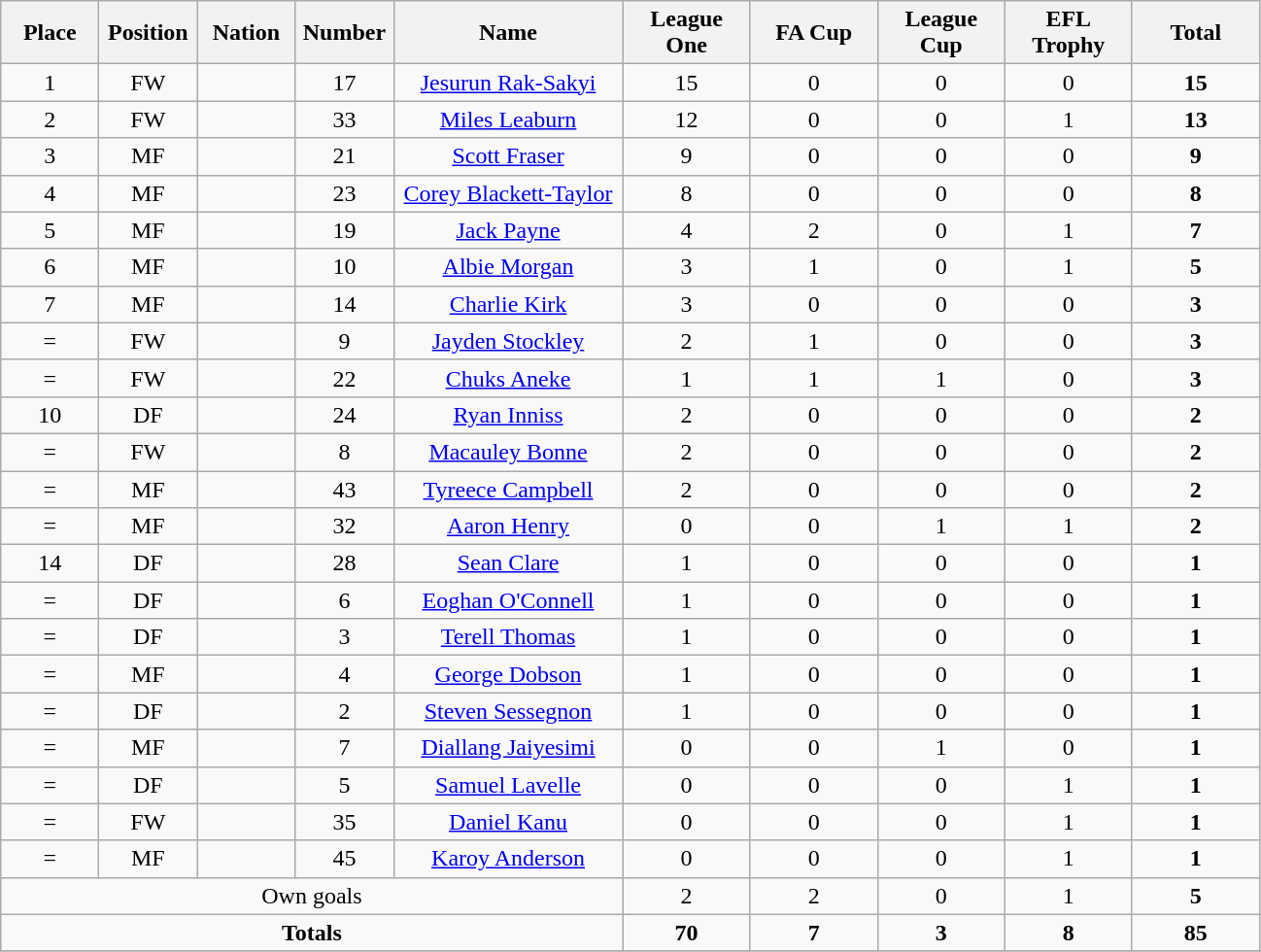<table class="wikitable" style="font-size: 100%; text-align: center;">
<tr>
<th width=60>Place</th>
<th width=60>Position</th>
<th width=60>Nation</th>
<th width=60>Number</th>
<th width=150>Name</th>
<th width=80>League One</th>
<th width=80>FA Cup</th>
<th width=80>League Cup</th>
<th width=80>EFL Trophy</th>
<th width=80>Total</th>
</tr>
<tr>
<td>1</td>
<td>FW</td>
<td></td>
<td>17</td>
<td><a href='#'>Jesurun Rak-Sakyi</a></td>
<td>15</td>
<td>0</td>
<td>0</td>
<td>0</td>
<td><strong>15</strong></td>
</tr>
<tr>
<td>2</td>
<td>FW</td>
<td></td>
<td>33</td>
<td><a href='#'>Miles Leaburn</a></td>
<td>12</td>
<td>0</td>
<td>0</td>
<td>1</td>
<td><strong>13</strong></td>
</tr>
<tr>
<td>3</td>
<td>MF</td>
<td></td>
<td>21</td>
<td><a href='#'>Scott Fraser</a></td>
<td>9</td>
<td>0</td>
<td>0</td>
<td>0</td>
<td><strong>9</strong></td>
</tr>
<tr>
<td>4</td>
<td>MF</td>
<td></td>
<td>23</td>
<td><a href='#'>Corey Blackett-Taylor</a></td>
<td>8</td>
<td>0</td>
<td>0</td>
<td>0</td>
<td><strong>8</strong></td>
</tr>
<tr>
<td>5</td>
<td>MF</td>
<td></td>
<td>19</td>
<td><a href='#'>Jack Payne</a></td>
<td>4</td>
<td>2</td>
<td>0</td>
<td>1</td>
<td><strong>7</strong></td>
</tr>
<tr>
<td>6</td>
<td>MF</td>
<td></td>
<td>10</td>
<td><a href='#'>Albie Morgan</a></td>
<td>3</td>
<td>1</td>
<td>0</td>
<td>1</td>
<td><strong>5</strong></td>
</tr>
<tr>
<td>7</td>
<td>MF</td>
<td></td>
<td>14</td>
<td><a href='#'>Charlie Kirk</a></td>
<td>3</td>
<td>0</td>
<td>0</td>
<td>0</td>
<td><strong>3</strong></td>
</tr>
<tr>
<td>=</td>
<td>FW</td>
<td></td>
<td>9</td>
<td><a href='#'>Jayden Stockley</a></td>
<td>2</td>
<td>1</td>
<td>0</td>
<td>0</td>
<td><strong>3</strong></td>
</tr>
<tr>
<td>=</td>
<td>FW</td>
<td></td>
<td>22</td>
<td><a href='#'>Chuks Aneke</a></td>
<td>1</td>
<td>1</td>
<td>1</td>
<td>0</td>
<td><strong>3</strong></td>
</tr>
<tr>
<td>10</td>
<td>DF</td>
<td></td>
<td>24</td>
<td><a href='#'>Ryan Inniss</a></td>
<td>2</td>
<td>0</td>
<td>0</td>
<td>0</td>
<td><strong>2</strong></td>
</tr>
<tr>
<td>=</td>
<td>FW</td>
<td></td>
<td>8</td>
<td><a href='#'>Macauley Bonne</a></td>
<td>2</td>
<td>0</td>
<td>0</td>
<td>0</td>
<td><strong>2</strong></td>
</tr>
<tr>
<td>=</td>
<td>MF</td>
<td></td>
<td>43</td>
<td><a href='#'>Tyreece Campbell</a></td>
<td>2</td>
<td>0</td>
<td>0</td>
<td>0</td>
<td><strong>2</strong></td>
</tr>
<tr>
<td>=</td>
<td>MF</td>
<td></td>
<td>32</td>
<td><a href='#'>Aaron Henry</a></td>
<td>0</td>
<td>0</td>
<td>1</td>
<td>1</td>
<td><strong>2</strong></td>
</tr>
<tr>
<td>14</td>
<td>DF</td>
<td></td>
<td>28</td>
<td><a href='#'>Sean Clare</a></td>
<td>1</td>
<td>0</td>
<td>0</td>
<td>0</td>
<td><strong>1</strong></td>
</tr>
<tr>
<td>=</td>
<td>DF</td>
<td></td>
<td>6</td>
<td><a href='#'>Eoghan O'Connell</a></td>
<td>1</td>
<td>0</td>
<td>0</td>
<td>0</td>
<td><strong>1</strong></td>
</tr>
<tr>
<td>=</td>
<td>DF</td>
<td></td>
<td>3</td>
<td><a href='#'>Terell Thomas</a></td>
<td>1</td>
<td>0</td>
<td>0</td>
<td>0</td>
<td><strong>1</strong></td>
</tr>
<tr>
<td>=</td>
<td>MF</td>
<td></td>
<td>4</td>
<td><a href='#'>George Dobson</a></td>
<td>1</td>
<td>0</td>
<td>0</td>
<td>0</td>
<td><strong>1</strong></td>
</tr>
<tr>
<td>=</td>
<td>DF</td>
<td></td>
<td>2</td>
<td><a href='#'>Steven Sessegnon</a></td>
<td>1</td>
<td>0</td>
<td>0</td>
<td>0</td>
<td><strong>1</strong></td>
</tr>
<tr>
<td>=</td>
<td>MF</td>
<td></td>
<td>7</td>
<td><a href='#'>Diallang Jaiyesimi</a></td>
<td>0</td>
<td>0</td>
<td>1</td>
<td>0</td>
<td><strong>1</strong></td>
</tr>
<tr>
<td>=</td>
<td>DF</td>
<td></td>
<td>5</td>
<td><a href='#'>Samuel Lavelle</a></td>
<td>0</td>
<td>0</td>
<td>0</td>
<td>1</td>
<td><strong>1</strong></td>
</tr>
<tr>
<td>=</td>
<td>FW</td>
<td></td>
<td>35</td>
<td><a href='#'>Daniel Kanu</a></td>
<td>0</td>
<td>0</td>
<td>0</td>
<td>1</td>
<td><strong>1</strong></td>
</tr>
<tr>
<td>=</td>
<td>MF</td>
<td></td>
<td>45</td>
<td><a href='#'>Karoy Anderson</a></td>
<td>0</td>
<td>0</td>
<td>0</td>
<td>1</td>
<td><strong>1</strong></td>
</tr>
<tr>
<td colspan="5">Own goals</td>
<td>2</td>
<td>2</td>
<td>0</td>
<td>1</td>
<td><strong>5</strong></td>
</tr>
<tr>
<td colspan="5"><strong>Totals</strong></td>
<td><strong>70</strong></td>
<td><strong>7</strong></td>
<td><strong>3</strong></td>
<td><strong>8</strong></td>
<td><strong>85</strong></td>
</tr>
<tr>
</tr>
</table>
